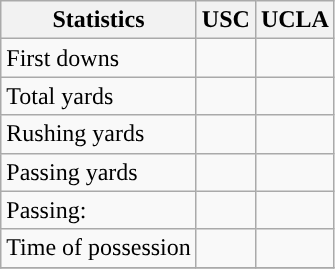<table class="wikitable" style="float: left;">
<tr>
<th>Statistics</th>
<th>USC</th>
<th>UCLA</th>
</tr>
<tr>
<td>First downs</td>
<td></td>
<td></td>
</tr>
<tr>
<td>Total yards</td>
<td></td>
<td></td>
</tr>
<tr>
<td>Rushing yards</td>
<td></td>
<td></td>
</tr>
<tr>
<td>Passing yards</td>
<td></td>
<td></td>
</tr>
<tr>
<td>Passing:</td>
<td></td>
<td></td>
</tr>
<tr>
<td>Time of possession</td>
<td></td>
<td></td>
</tr>
<tr>
</tr>
</table>
